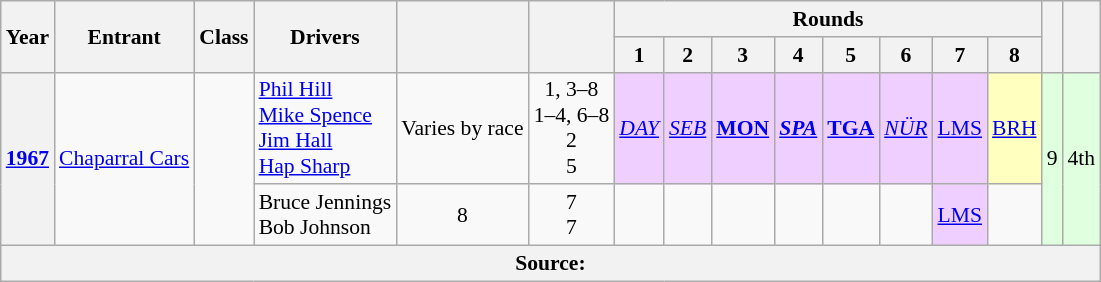<table class = "wikitable" style="text-align:center; font-size:90%">
<tr>
<th rowspan="2">Year</th>
<th rowspan="2">Entrant</th>
<th rowspan="2">Class</th>
<th rowspan="2">Drivers</th>
<th rowspan="2"></th>
<th rowspan="2"></th>
<th colspan="8">Rounds</th>
<th rowspan="2" scope="col"></th>
<th rowspan="2" scope="col"></th>
</tr>
<tr>
<th scope="col">1</th>
<th scope="col">2</th>
<th scope="col">3</th>
<th scope="col">4</th>
<th scope="col">5</th>
<th scope="col">6</th>
<th scope="col">7</th>
<th scope="col">8</th>
</tr>
<tr>
<th rowspan="2"><a href='#'>1967</a></th>
<td rowspan="2" align="left" style="border-left:0px"> <a href='#'>Chaparral Cars</a></td>
<td rowspan="2"></td>
<td align="left " style="border-left:0px"> <a href='#'>Phil&nbsp;Hill</a><br>  <a href='#'>Mike&nbsp;Spence</a><br>  <a href='#'>Jim Hall</a><br>  <a href='#'>Hap&nbsp;Sharp</a></td>
<td>Varies by race</td>
<td>1, 3–8<br> 1–4, 6–8<br> 2<br> 5</td>
<td style="background:#EFCFFF;"><em><a href='#'>DAY</a></em><br> </td>
<td style="background:#EFCFFF;"><em><a href='#'>SEB</a></em><br> </td>
<td style="background:#EFCFFF;"><strong><a href='#'>MON</a></strong><br> </td>
<td style="background:#EFCFFF;"><strong><em><a href='#'>SPA</a></em></strong><br> </td>
<td style="background:#EFCFFF;"><strong><a href='#'>TGA</a></strong><br> </td>
<td style="background:#EFCFFF;"><em><a href='#'>NÜR</a></em><br> </td>
<td style="background:#EFCFFF;"><a href='#'>LMS</a><br> </td>
<td style="background:#FFFFBF;"><a href='#'>BRH</a><br> </td>
<td rowspan="2" style="background-color:#DFFFDF">9</td>
<td rowspan="2" style="background-color:#DFFFDF">4th</td>
</tr>
<tr>
<td align="left " style="border-left:0px"> Bruce Jennings<br>  Bob Johnson</td>
<td>8</td>
<td>7<br> 7</td>
<td></td>
<td></td>
<td></td>
<td></td>
<td></td>
<td></td>
<td style="background:#EFCFFF;"><a href='#'>LMS</a><br> </td>
<td></td>
</tr>
<tr>
<th colspan=16>Source:</th>
</tr>
</table>
